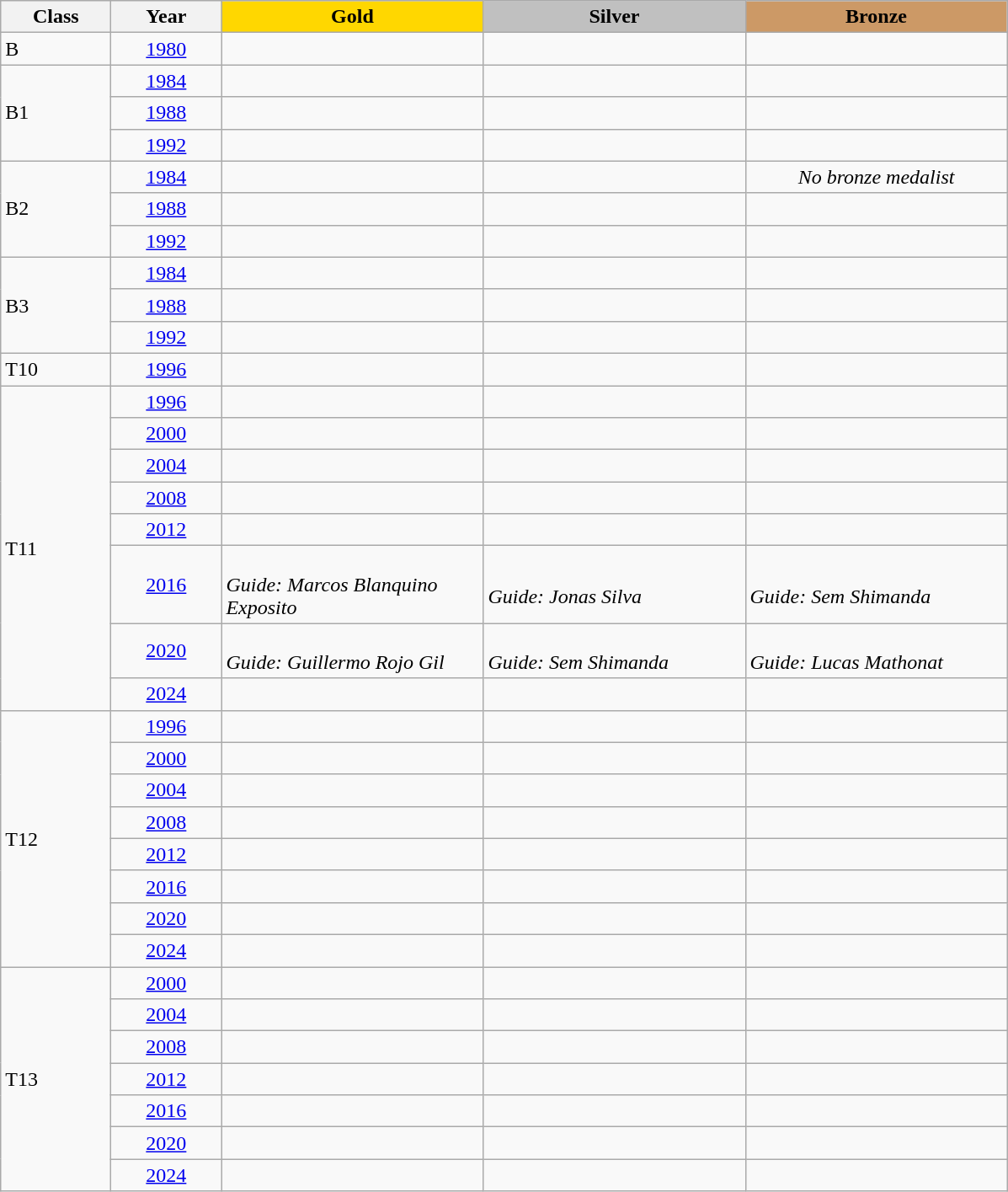<table class="wikitable">
<tr>
<th width=80>Class</th>
<th width=80>Year</th>
<td align=center width=200 bgcolor=gold><strong>Gold</strong></td>
<td align=center width=200 bgcolor=silver><strong>Silver</strong></td>
<td align=center width=200 bgcolor=cc9966><strong>Bronze</strong></td>
</tr>
<tr>
<td>B</td>
<td align=center><a href='#'>1980</a></td>
<td></td>
<td></td>
<td></td>
</tr>
<tr>
<td rowspan=3>B1</td>
<td align=center><a href='#'>1984</a></td>
<td></td>
<td></td>
<td></td>
</tr>
<tr>
<td align=center><a href='#'>1988</a></td>
<td></td>
<td></td>
<td></td>
</tr>
<tr>
<td align=center><a href='#'>1992</a></td>
<td></td>
<td></td>
<td></td>
</tr>
<tr>
<td rowspan=3>B2</td>
<td align=center><a href='#'>1984</a></td>
<td></td>
<td><br> </td>
<td align="center"><em>No bronze medalist</em></td>
</tr>
<tr>
<td align=center><a href='#'>1988</a></td>
<td></td>
<td></td>
<td></td>
</tr>
<tr>
<td align=center><a href='#'>1992</a></td>
<td></td>
<td></td>
<td></td>
</tr>
<tr>
<td rowspan=3>B3</td>
<td align=center><a href='#'>1984</a></td>
<td></td>
<td></td>
<td></td>
</tr>
<tr>
<td align=center><a href='#'>1988</a></td>
<td></td>
<td></td>
<td></td>
</tr>
<tr>
<td align=center><a href='#'>1992</a></td>
<td></td>
<td></td>
<td></td>
</tr>
<tr>
<td>T10</td>
<td align=center><a href='#'>1996</a></td>
<td></td>
<td></td>
<td></td>
</tr>
<tr>
<td rowspan=8>T11</td>
<td align=center><a href='#'>1996</a></td>
<td></td>
<td></td>
<td></td>
</tr>
<tr>
<td align=center><a href='#'>2000</a></td>
<td></td>
<td></td>
<td></td>
</tr>
<tr>
<td align=center><a href='#'>2004</a></td>
<td></td>
<td></td>
<td></td>
</tr>
<tr>
<td align=center><a href='#'>2008</a></td>
<td></td>
<td></td>
<td></td>
</tr>
<tr>
<td align=center><a href='#'>2012</a></td>
<td></td>
<td></td>
<td></td>
</tr>
<tr>
<td align=center><a href='#'>2016</a></td>
<td><br> <em>Guide: Marcos Blanquino Exposito</em></td>
<td><br> <em>Guide: Jonas Silva</em></td>
<td><br> <em>Guide: Sem Shimanda</em></td>
</tr>
<tr>
<td align=center><a href='#'>2020</a></td>
<td><br> <em>Guide: Guillermo Rojo Gil</em></td>
<td><br> <em>Guide: Sem Shimanda</em></td>
<td><br> <em>Guide: Lucas Mathonat</em></td>
</tr>
<tr>
<td align=center><a href='#'>2024</a></td>
<td></td>
<td></td>
<td></td>
</tr>
<tr>
<td rowspan=8>T12</td>
<td align=center><a href='#'>1996</a></td>
<td></td>
<td></td>
<td></td>
</tr>
<tr>
<td align=center><a href='#'>2000</a></td>
<td></td>
<td></td>
<td></td>
</tr>
<tr>
<td align=center><a href='#'>2004</a></td>
<td></td>
<td></td>
<td></td>
</tr>
<tr>
<td align=center><a href='#'>2008</a></td>
<td></td>
<td></td>
<td></td>
</tr>
<tr>
<td align=center><a href='#'>2012</a></td>
<td></td>
<td></td>
<td></td>
</tr>
<tr>
<td align=center><a href='#'>2016</a></td>
<td></td>
<td></td>
<td></td>
</tr>
<tr>
<td align=center><a href='#'>2020</a></td>
<td></td>
<td></td>
<td></td>
</tr>
<tr>
<td align=center><a href='#'>2024</a></td>
<td></td>
<td></td>
<td></td>
</tr>
<tr>
<td rowspan=7>T13</td>
<td align=center><a href='#'>2000</a></td>
<td></td>
<td></td>
<td></td>
</tr>
<tr>
<td align=center><a href='#'>2004</a></td>
<td></td>
<td></td>
<td></td>
</tr>
<tr>
<td align=center><a href='#'>2008</a></td>
<td></td>
<td></td>
<td></td>
</tr>
<tr>
<td align=center><a href='#'>2012</a></td>
<td></td>
<td></td>
<td></td>
</tr>
<tr>
<td align=center><a href='#'>2016</a></td>
<td></td>
<td></td>
<td></td>
</tr>
<tr>
<td align=center><a href='#'>2020</a></td>
<td></td>
<td></td>
<td></td>
</tr>
<tr>
<td align=center><a href='#'>2024</a></td>
<td></td>
<td></td>
<td></td>
</tr>
</table>
